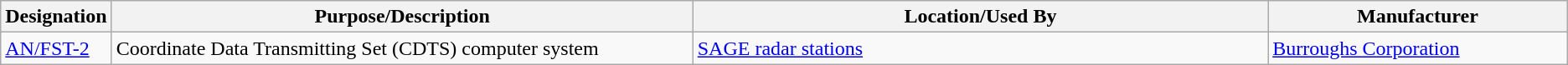<table class="wikitable sortable">
<tr>
<th scope="col">Designation</th>
<th scope="col" style="width: 500px;">Purpose/Description</th>
<th scope="col" style="width: 500px;">Location/Used By</th>
<th scope="col" style="width: 250px;">Manufacturer</th>
</tr>
<tr>
<td><a href='#'>AN/FST-2</a></td>
<td>Coordinate Data Transmitting Set (CDTS) computer system</td>
<td><a href='#'>SAGE radar stations</a></td>
<td><a href='#'>Burroughs Corporation</a></td>
</tr>
</table>
